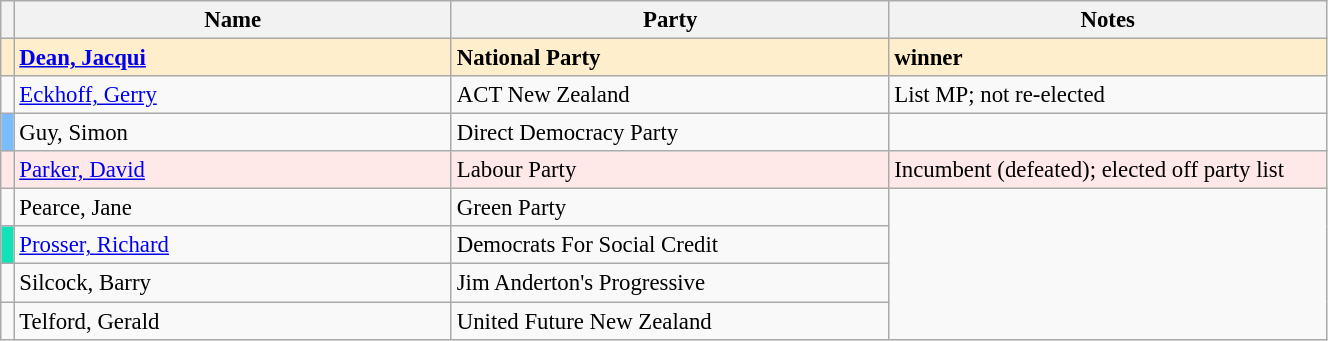<table class="wikitable" width="70%" style="font-size:95%;">
<tr>
<th width=1%></th>
<th width=33%>Name</th>
<th width=33%>Party</th>
<th width=33%>Notes</th>
</tr>
<tr ---- bgcolor=#FFEECC>
<td bgcolor=></td>
<td><strong><a href='#'>Dean, Jacqui</a></strong></td>
<td><strong>National Party</strong></td>
<td><strong>winner</strong></td>
</tr>
<tr -->
<td bgcolor=></td>
<td><a href='#'>Eckhoff, Gerry</a></td>
<td>ACT New Zealand</td>
<td>List MP; not re-elected</td>
</tr>
<tr -->
<td bgcolor=#79bcff></td>
<td>Guy, Simon</td>
<td>Direct Democracy Party</td>
</tr>
<tr ---- bgcolor=#FFE8E8>
<td bgcolor=></td>
<td><a href='#'>Parker, David</a></td>
<td>Labour Party</td>
<td>Incumbent (defeated); elected off party list</td>
</tr>
<tr -->
<td bgcolor=></td>
<td>Pearce, Jane</td>
<td>Green Party</td>
</tr>
<tr -->
<td bgcolor=#11e3b9></td>
<td><a href='#'>Prosser, Richard</a></td>
<td>Democrats For Social Credit</td>
</tr>
<tr -->
<td bgcolor=></td>
<td>Silcock, Barry</td>
<td>Jim Anderton's Progressive</td>
</tr>
<tr -->
<td bgcolor=></td>
<td>Telford, Gerald</td>
<td>United Future New Zealand</td>
</tr>
</table>
